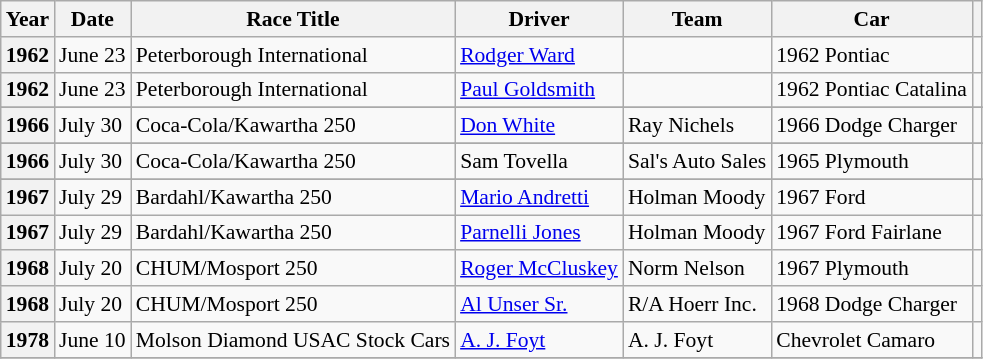<table class="wikitable" style="font-size: 90%;">
<tr>
<th>Year</th>
<th>Date</th>
<th>Race Title</th>
<th>Driver</th>
<th>Team</th>
<th>Car</th>
<th></th>
</tr>
<tr>
<th>1962</th>
<td>June 23</td>
<td>Peterborough International</td>
<td> <a href='#'>Rodger Ward</a></td>
<td></td>
<td>1962 Pontiac</td>
<td></td>
</tr>
<tr>
<th>1962</th>
<td>June 23</td>
<td>Peterborough International</td>
<td> <a href='#'>Paul Goldsmith</a></td>
<td></td>
<td>1962 Pontiac Catalina</td>
<td></td>
</tr>
<tr>
</tr>
<tr>
<th>1966</th>
<td>July 30</td>
<td>Coca-Cola/Kawartha 250</td>
<td> <a href='#'>Don White</a></td>
<td>Ray Nichels</td>
<td>1966 Dodge Charger</td>
<td></td>
</tr>
<tr>
</tr>
<tr>
<th>1966</th>
<td>July 30</td>
<td>Coca-Cola/Kawartha 250</td>
<td> Sam Tovella</td>
<td>Sal's Auto Sales</td>
<td>1965 Plymouth</td>
<td></td>
</tr>
<tr>
</tr>
<tr>
<th>1967</th>
<td>July 29</td>
<td>Bardahl/Kawartha 250</td>
<td> <a href='#'>Mario Andretti</a></td>
<td>Holman Moody</td>
<td>1967 Ford</td>
<td></td>
</tr>
<tr>
<th>1967</th>
<td>July 29</td>
<td>Bardahl/Kawartha 250</td>
<td> <a href='#'>Parnelli Jones</a></td>
<td>Holman Moody</td>
<td>1967 Ford Fairlane</td>
<td></td>
</tr>
<tr>
<th>1968</th>
<td>July 20</td>
<td>CHUM/Mosport 250</td>
<td> <a href='#'>Roger McCluskey</a></td>
<td>Norm Nelson</td>
<td>1967 Plymouth</td>
<td></td>
</tr>
<tr>
<th>1968</th>
<td>July 20</td>
<td>CHUM/Mosport 250</td>
<td> <a href='#'>Al Unser Sr.</a></td>
<td>R/A Hoerr Inc.</td>
<td>1968 Dodge Charger</td>
<td></td>
</tr>
<tr>
<th>1978</th>
<td>June 10</td>
<td>Molson Diamond USAC Stock Cars</td>
<td> <a href='#'>A. J. Foyt</a></td>
<td>A. J. Foyt</td>
<td>Chevrolet Camaro</td>
<td></td>
</tr>
<tr>
</tr>
</table>
